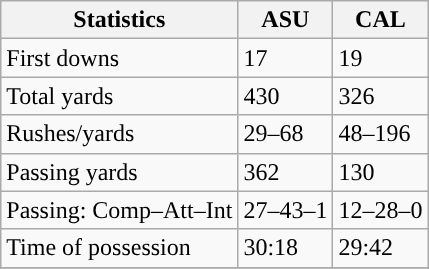<table class="wikitable" style="float: left;">
<tr>
<th>Statistics</th>
<th>ASU</th>
<th>CAL</th>
</tr>
<tr>
<td>First downs</td>
<td>17</td>
<td>19</td>
</tr>
<tr>
<td>Total yards</td>
<td>430</td>
<td>326</td>
</tr>
<tr>
<td>Rushes/yards</td>
<td>29–68</td>
<td>48–196</td>
</tr>
<tr>
<td>Passing yards</td>
<td>362</td>
<td>130</td>
</tr>
<tr>
<td>Passing: Comp–Att–Int</td>
<td>27–43–1</td>
<td>12–28–0</td>
</tr>
<tr>
<td>Time of possession</td>
<td>30:18</td>
<td>29:42</td>
</tr>
<tr>
</tr>
</table>
